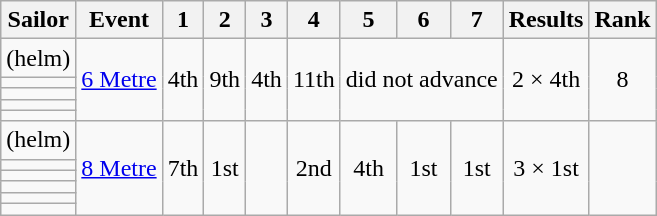<table class="wikitable sortable" style="text-align:center">
<tr>
<th>Sailor</th>
<th>Event</th>
<th>1</th>
<th>2</th>
<th>3</th>
<th>4</th>
<th>5</th>
<th>6</th>
<th>7</th>
<th>Results</th>
<th>Rank</th>
</tr>
<tr>
<td align=left> (helm)</td>
<td align=left rowspan=5><a href='#'>6 Metre</a></td>
<td rowspan=5>4th</td>
<td rowspan=5>9th</td>
<td rowspan=5>4th</td>
<td rowspan=5>11th</td>
<td colspan=3 rowspan=5>did not advance</td>
<td rowspan=5>2 × 4th</td>
<td rowspan=5>8</td>
</tr>
<tr>
<td align=left></td>
</tr>
<tr>
<td align=left></td>
</tr>
<tr>
<td align=left></td>
</tr>
<tr>
<td align=left></td>
</tr>
<tr>
<td align=left><strong></strong> (helm)</td>
<td align=left rowspan=6><a href='#'>8 Metre</a></td>
<td rowspan=6>7th</td>
<td rowspan=6>1st</td>
<td rowspan=6></td>
<td rowspan=6>2nd</td>
<td rowspan=6>4th</td>
<td rowspan=6>1st</td>
<td rowspan=6>1st</td>
<td rowspan=6>3 × 1st</td>
<td rowspan=6></td>
</tr>
<tr>
<td align=left><strong></strong></td>
</tr>
<tr>
<td align=left><strong></strong></td>
</tr>
<tr>
<td align=left><strong></strong></td>
</tr>
<tr>
<td align=left><strong></strong></td>
</tr>
<tr>
<td align=left><strong></strong></td>
</tr>
</table>
